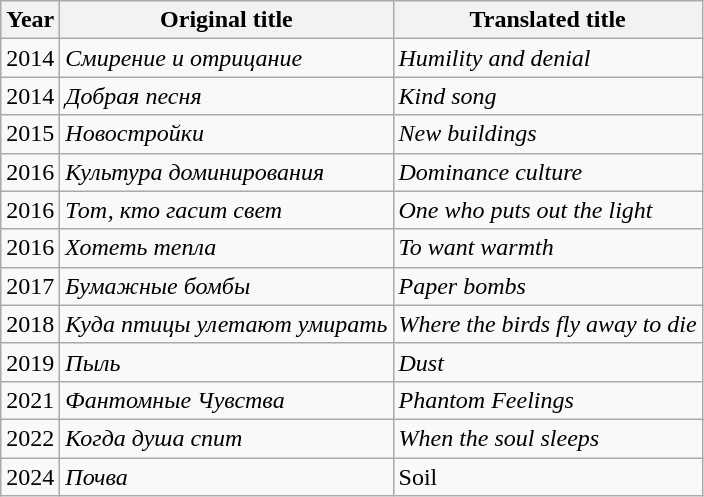<table class="wikitable">
<tr>
<th>Year</th>
<th>Original title</th>
<th>Translated title</th>
</tr>
<tr>
<td>2014</td>
<td><em>Смирение и отрицание</em></td>
<td><em>Humility and denial</em></td>
</tr>
<tr>
<td>2014</td>
<td><em>Добрая песня</em></td>
<td><em>Kind song</em></td>
</tr>
<tr>
<td>2015</td>
<td><em>Н​о​в​о​с​т​р​о​й​к​и</em></td>
<td><em>New buildings</em></td>
</tr>
<tr>
<td>2016</td>
<td><em>Культура доминирования</em></td>
<td><em>Dominance culture</em></td>
</tr>
<tr>
<td>2016</td>
<td><em>Тот, кто гасит свет</em></td>
<td><em>One who puts out the light</em></td>
</tr>
<tr>
<td>2016</td>
<td><em>Хотеть тепла</em></td>
<td><em>To want warmth</em></td>
</tr>
<tr>
<td>2017</td>
<td><em>Бумажные бомбы</em></td>
<td><em>Paper bombs</em></td>
</tr>
<tr>
<td>2018</td>
<td><em>Куда птицы улетают умирать</em></td>
<td><em>Where the birds fly away to die</em></td>
</tr>
<tr>
<td>2019</td>
<td><em>Пыль</em></td>
<td><em>Dust</em></td>
</tr>
<tr>
<td>2021</td>
<td><em>Фантомные Чувства</em></td>
<td><em>Phantom Feelings</em></td>
</tr>
<tr>
<td>2022</td>
<td><em>Когда душа спит</em></td>
<td><em>When the soul sleeps</em></td>
</tr>
<tr>
<td>2024</td>
<td><em>Почва</em></td>
<td>Soil</td>
</tr>
</table>
